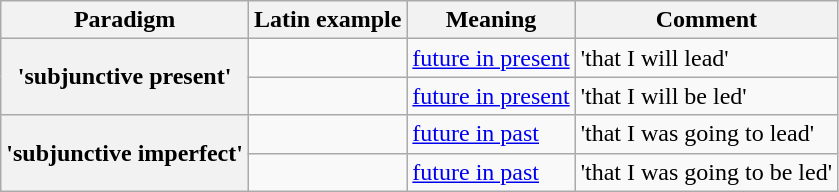<table class="wikitable">
<tr>
<th>Paradigm</th>
<th>Latin example</th>
<th>Meaning</th>
<th>Comment</th>
</tr>
<tr>
<th rowspan=2>'subjunctive present'</th>
<td><strong></strong></td>
<td><a href='#'>future in present</a></td>
<td>'that I will lead'</td>
</tr>
<tr>
<td><strong></strong></td>
<td><a href='#'>future in present</a></td>
<td>'that I will be led'</td>
</tr>
<tr>
<th rowspan=2>'subjunctive imperfect'</th>
<td><strong></strong></td>
<td><a href='#'>future in past</a></td>
<td>'that I was going to lead'</td>
</tr>
<tr>
<td><strong></strong></td>
<td><a href='#'>future in past</a></td>
<td>'that I was going to be led'</td>
</tr>
</table>
